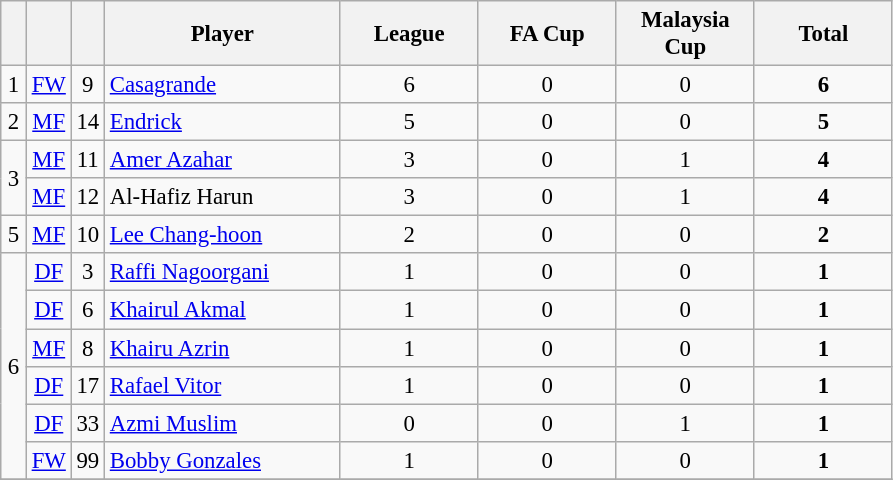<table class="wikitable sortable" style="font-size: 95%; text-align: center;">
<tr>
<th width=10></th>
<th width=10></th>
<th width=10></th>
<th width=150>Player</th>
<th width=85>League</th>
<th width=85>FA Cup</th>
<th width=85>Malaysia Cup</th>
<th width=85>Total</th>
</tr>
<tr>
<td rowspan=1>1</td>
<td><a href='#'>FW</a></td>
<td>9</td>
<td align=left> <a href='#'>Casagrande</a></td>
<td>6</td>
<td>0</td>
<td>0</td>
<td><strong>6</strong></td>
</tr>
<tr>
<td rowspan=1>2</td>
<td><a href='#'>MF</a></td>
<td>14</td>
<td align=left> <a href='#'>Endrick</a></td>
<td>5</td>
<td>0</td>
<td>0</td>
<td><strong>5</strong></td>
</tr>
<tr>
<td rowspan=2>3</td>
<td><a href='#'>MF</a></td>
<td>11</td>
<td align=left> <a href='#'>Amer Azahar</a></td>
<td>3</td>
<td>0</td>
<td>1</td>
<td><strong>4</strong></td>
</tr>
<tr>
<td><a href='#'>MF</a></td>
<td>12</td>
<td align=left> Al-Hafiz Harun</td>
<td>3</td>
<td>0</td>
<td>1</td>
<td><strong>4</strong></td>
</tr>
<tr>
<td rowspan=1>5</td>
<td><a href='#'>MF</a></td>
<td>10</td>
<td align=left> <a href='#'>Lee Chang-hoon</a></td>
<td>2</td>
<td>0</td>
<td>0</td>
<td><strong>2</strong></td>
</tr>
<tr>
<td rowspan=6>6</td>
<td><a href='#'>DF</a></td>
<td>3</td>
<td align=left> <a href='#'>Raffi Nagoorgani</a></td>
<td>1</td>
<td>0</td>
<td>0</td>
<td><strong>1</strong></td>
</tr>
<tr>
<td><a href='#'>DF</a></td>
<td>6</td>
<td align=left> <a href='#'>Khairul Akmal</a></td>
<td>1</td>
<td>0</td>
<td>0</td>
<td><strong>1</strong></td>
</tr>
<tr>
<td><a href='#'>MF</a></td>
<td>8</td>
<td align=left> <a href='#'>Khairu Azrin</a></td>
<td>1</td>
<td>0</td>
<td>0</td>
<td><strong>1</strong></td>
</tr>
<tr>
<td><a href='#'>DF</a></td>
<td>17</td>
<td align=left> <a href='#'>Rafael Vitor</a></td>
<td>1</td>
<td>0</td>
<td>0</td>
<td><strong>1</strong></td>
</tr>
<tr>
<td><a href='#'>DF</a></td>
<td>33</td>
<td align=left> <a href='#'>Azmi Muslim</a></td>
<td>0</td>
<td>0</td>
<td>1</td>
<td><strong>1</strong></td>
</tr>
<tr>
<td><a href='#'>FW</a></td>
<td>99</td>
<td align=left> <a href='#'>Bobby Gonzales</a></td>
<td>1</td>
<td>0</td>
<td>0</td>
<td><strong>1</strong></td>
</tr>
<tr>
</tr>
</table>
